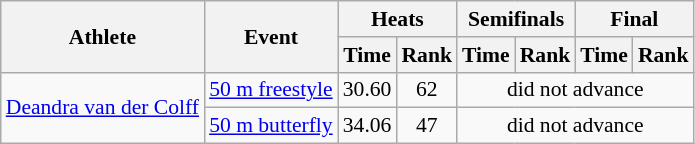<table class=wikitable style="font-size:90%">
<tr>
<th rowspan="2">Athlete</th>
<th rowspan="2">Event</th>
<th colspan="2">Heats</th>
<th colspan="2">Semifinals</th>
<th colspan="2">Final</th>
</tr>
<tr>
<th>Time</th>
<th>Rank</th>
<th>Time</th>
<th>Rank</th>
<th>Time</th>
<th>Rank</th>
</tr>
<tr>
<td rowspan="2"><a href='#'>Deandra van der Colff</a></td>
<td><a href='#'>50 m freestyle</a></td>
<td align=center>30.60</td>
<td align=center>62</td>
<td align=center colspan=4>did not advance</td>
</tr>
<tr>
<td><a href='#'>50 m butterfly</a></td>
<td align=center>34.06</td>
<td align=center>47</td>
<td align=center colspan=4>did not advance</td>
</tr>
</table>
